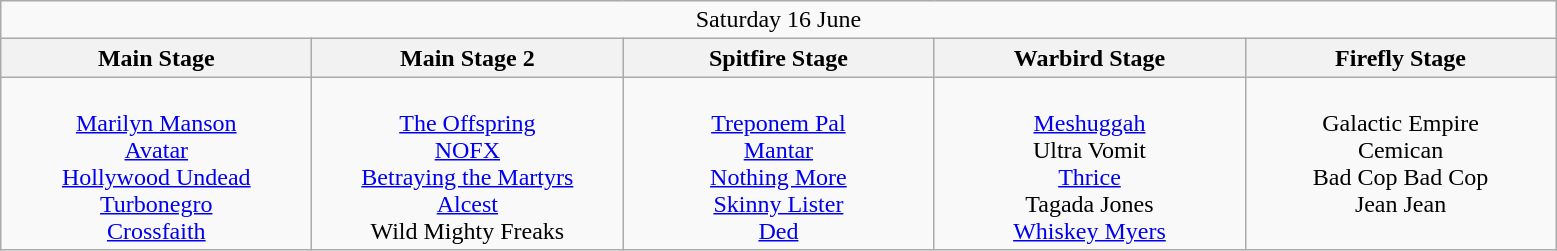<table class="wikitable">
<tr>
<td colspan="5" style="text-align:center;">Saturday 16 June</td>
</tr>
<tr>
<th>Main Stage</th>
<th>Main Stage 2</th>
<th>Spitfire Stage</th>
<th>Warbird Stage</th>
<th>Firefly Stage</th>
</tr>
<tr>
<td style="text-align:center; vertical-align:top; width:200px;"><br><a href='#'>Marilyn Manson</a><br>
<a href='#'>Avatar</a> <br>
<a href='#'>Hollywood Undead</a> <br>
<a href='#'>Turbonegro</a> <br>
<a href='#'>Crossfaith</a> <br></td>
<td style="text-align:center; vertical-align:top; width:200px;"><br><a href='#'>The Offspring</a> <br>
<a href='#'>NOFX</a> <br>
<a href='#'>Betraying the Martyrs</a> <br>
<a href='#'>Alcest</a> <br>
Wild Mighty Freaks <br></td>
<td style="text-align:center; vertical-align:top; width:200px;"><br><a href='#'>Treponem Pal</a> <br>
<a href='#'>Mantar</a> <br>
<a href='#'>Nothing More</a> <br>
<a href='#'>Skinny Lister</a> <br>
<a href='#'>Ded</a> <br></td>
<td style="text-align:center; vertical-align:top; width:200px;"><br><a href='#'>Meshuggah</a> <br>
Ultra Vomit <br>
<a href='#'>Thrice</a> <br>
Tagada Jones <br>
<a href='#'>Whiskey Myers</a> <br></td>
<td style="text-align:center; vertical-align:top; width:200px;"><br>Galactic Empire <br>
Cemican <br>
Bad Cop Bad Cop <br>
Jean Jean <br></td>
</tr>
</table>
